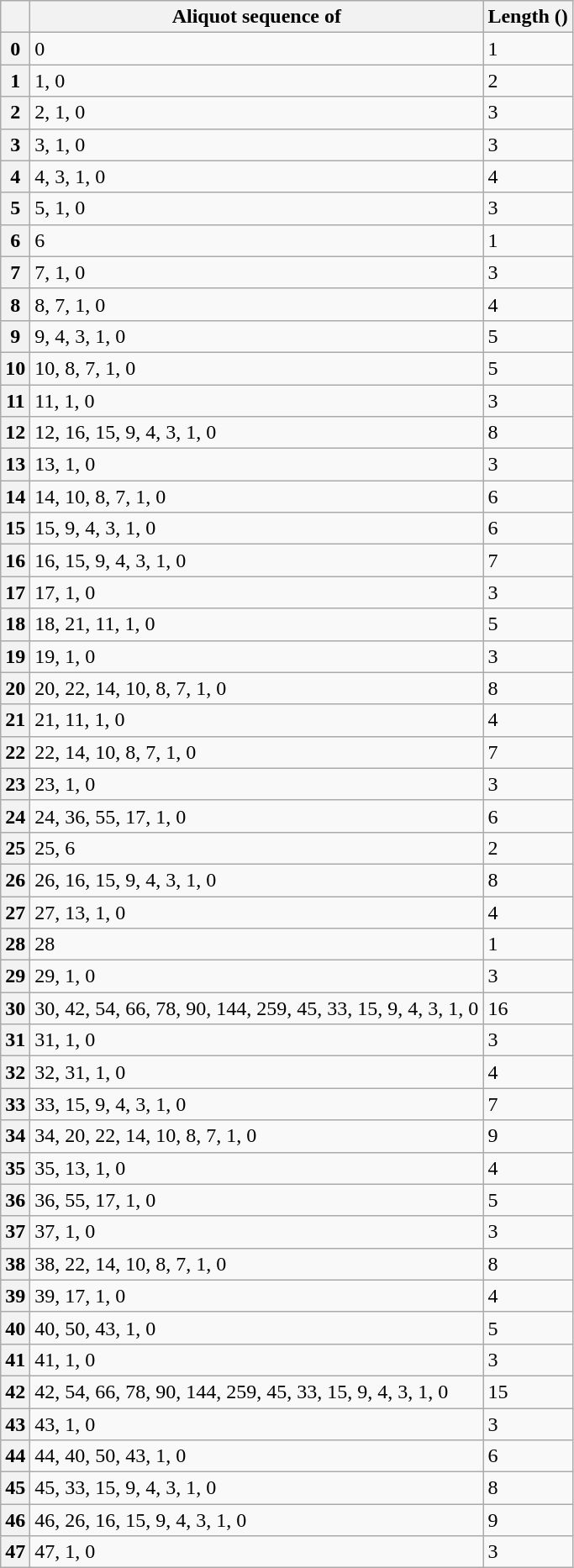<table class="wikitable mw-collapsible mw-collapsed">
<tr>
<th></th>
<th>Aliquot sequence of </th>
<th>Length ()</th>
</tr>
<tr>
<th>0</th>
<td>0</td>
<td>1</td>
</tr>
<tr>
<th>1</th>
<td>1, 0</td>
<td>2</td>
</tr>
<tr>
<th>2</th>
<td>2, 1, 0</td>
<td>3</td>
</tr>
<tr>
<th>3</th>
<td>3, 1, 0</td>
<td>3</td>
</tr>
<tr>
<th>4</th>
<td>4, 3, 1, 0</td>
<td>4</td>
</tr>
<tr>
<th>5</th>
<td>5, 1, 0</td>
<td>3</td>
</tr>
<tr>
<th>6</th>
<td>6</td>
<td>1</td>
</tr>
<tr>
<th>7</th>
<td>7, 1, 0</td>
<td>3</td>
</tr>
<tr>
<th>8</th>
<td>8, 7, 1, 0</td>
<td>4</td>
</tr>
<tr>
<th>9</th>
<td>9, 4, 3, 1, 0</td>
<td>5</td>
</tr>
<tr>
<th>10</th>
<td>10, 8, 7, 1, 0</td>
<td>5</td>
</tr>
<tr>
<th>11</th>
<td>11, 1, 0</td>
<td>3</td>
</tr>
<tr>
<th>12</th>
<td>12, 16, 15, 9, 4, 3, 1, 0</td>
<td>8</td>
</tr>
<tr>
<th>13</th>
<td>13, 1, 0</td>
<td>3</td>
</tr>
<tr>
<th>14</th>
<td>14, 10, 8, 7, 1, 0</td>
<td>6</td>
</tr>
<tr>
<th>15</th>
<td>15, 9, 4, 3, 1, 0</td>
<td>6</td>
</tr>
<tr>
<th>16</th>
<td>16, 15, 9, 4, 3, 1, 0</td>
<td>7</td>
</tr>
<tr>
<th>17</th>
<td>17, 1, 0</td>
<td>3</td>
</tr>
<tr>
<th>18</th>
<td>18, 21, 11, 1, 0</td>
<td>5</td>
</tr>
<tr>
<th>19</th>
<td>19, 1, 0</td>
<td>3</td>
</tr>
<tr>
<th>20</th>
<td>20, 22, 14, 10, 8, 7, 1, 0</td>
<td>8</td>
</tr>
<tr>
<th>21</th>
<td>21, 11, 1, 0</td>
<td>4</td>
</tr>
<tr>
<th>22</th>
<td>22, 14, 10, 8, 7, 1, 0</td>
<td>7</td>
</tr>
<tr>
<th>23</th>
<td>23, 1, 0</td>
<td>3</td>
</tr>
<tr>
<th>24</th>
<td>24, 36, 55, 17, 1, 0</td>
<td>6</td>
</tr>
<tr>
<th>25</th>
<td>25, 6</td>
<td>2</td>
</tr>
<tr>
<th>26</th>
<td>26, 16, 15, 9, 4, 3, 1, 0</td>
<td>8</td>
</tr>
<tr>
<th>27</th>
<td>27, 13, 1, 0</td>
<td>4</td>
</tr>
<tr>
<th>28</th>
<td>28</td>
<td>1</td>
</tr>
<tr>
<th>29</th>
<td>29, 1, 0</td>
<td>3</td>
</tr>
<tr>
<th>30</th>
<td>30, 42, 54, 66, 78, 90, 144, 259, 45, 33, 15, 9, 4, 3, 1, 0</td>
<td>16</td>
</tr>
<tr>
<th>31</th>
<td>31, 1, 0</td>
<td>3</td>
</tr>
<tr>
<th>32</th>
<td>32, 31, 1, 0</td>
<td>4</td>
</tr>
<tr>
<th>33</th>
<td>33, 15, 9, 4, 3, 1, 0</td>
<td>7</td>
</tr>
<tr>
<th>34</th>
<td>34, 20, 22, 14, 10, 8, 7, 1, 0</td>
<td>9</td>
</tr>
<tr>
<th>35</th>
<td>35, 13, 1, 0</td>
<td>4</td>
</tr>
<tr>
<th>36</th>
<td>36, 55, 17, 1, 0</td>
<td>5</td>
</tr>
<tr>
<th>37</th>
<td>37, 1, 0</td>
<td>3</td>
</tr>
<tr>
<th>38</th>
<td>38, 22, 14, 10, 8, 7, 1, 0</td>
<td>8</td>
</tr>
<tr>
<th>39</th>
<td>39, 17, 1, 0</td>
<td>4</td>
</tr>
<tr>
<th>40</th>
<td>40, 50, 43, 1, 0</td>
<td>5</td>
</tr>
<tr>
<th>41</th>
<td>41, 1, 0</td>
<td>3</td>
</tr>
<tr>
<th>42</th>
<td>42, 54, 66, 78, 90, 144, 259, 45, 33, 15, 9, 4, 3, 1, 0</td>
<td>15</td>
</tr>
<tr>
<th>43</th>
<td>43, 1, 0</td>
<td>3</td>
</tr>
<tr>
<th>44</th>
<td>44, 40, 50, 43, 1, 0</td>
<td>6</td>
</tr>
<tr>
<th>45</th>
<td>45, 33, 15, 9, 4, 3, 1, 0</td>
<td>8</td>
</tr>
<tr>
<th>46</th>
<td>46, 26, 16, 15, 9, 4, 3, 1, 0</td>
<td>9</td>
</tr>
<tr>
<th>47</th>
<td>47, 1, 0</td>
<td>3</td>
</tr>
</table>
